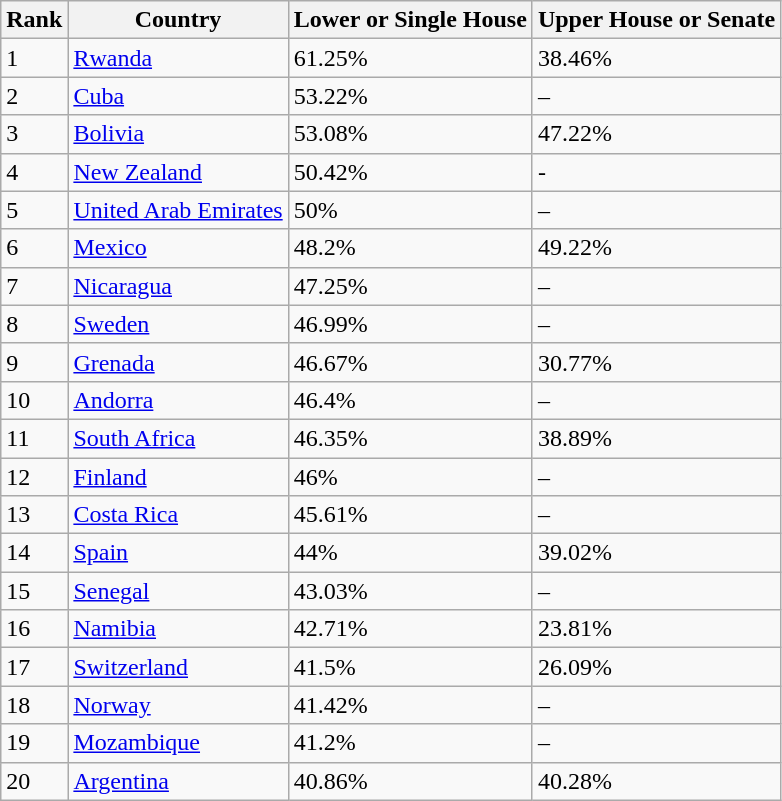<table class="wikitable sortable">
<tr>
<th>Rank</th>
<th>Country</th>
<th>Lower or Single House</th>
<th>Upper House or Senate</th>
</tr>
<tr>
<td>1</td>
<td><a href='#'>Rwanda</a></td>
<td>61.25%</td>
<td>38.46%</td>
</tr>
<tr>
<td>2</td>
<td><a href='#'>Cuba</a></td>
<td>53.22%</td>
<td>–</td>
</tr>
<tr>
<td>3</td>
<td><a href='#'>Bolivia</a></td>
<td>53.08%</td>
<td>47.22%</td>
</tr>
<tr>
<td>4</td>
<td><a href='#'>New Zealand</a></td>
<td>50.42%</td>
<td>-</td>
</tr>
<tr>
<td>5</td>
<td><a href='#'>United Arab Emirates</a></td>
<td>50%</td>
<td>–</td>
</tr>
<tr>
<td>6</td>
<td><a href='#'>Mexico</a></td>
<td>48.2%</td>
<td>49.22%</td>
</tr>
<tr>
<td>7</td>
<td><a href='#'>Nicaragua</a></td>
<td>47.25%</td>
<td>–</td>
</tr>
<tr>
<td>8</td>
<td><a href='#'>Sweden</a></td>
<td>46.99%</td>
<td>–</td>
</tr>
<tr>
<td>9</td>
<td><a href='#'>Grenada</a></td>
<td>46.67%</td>
<td>30.77%</td>
</tr>
<tr>
<td>10</td>
<td><a href='#'>Andorra</a></td>
<td>46.4%</td>
<td>–</td>
</tr>
<tr>
<td>11</td>
<td><a href='#'>South Africa</a></td>
<td>46.35%</td>
<td>38.89%</td>
</tr>
<tr>
<td>12</td>
<td><a href='#'>Finland</a></td>
<td>46%</td>
<td>–</td>
</tr>
<tr>
<td>13</td>
<td><a href='#'>Costa Rica</a></td>
<td>45.61%</td>
<td>–</td>
</tr>
<tr>
<td>14</td>
<td><a href='#'>Spain</a></td>
<td>44%</td>
<td>39.02%</td>
</tr>
<tr>
<td>15</td>
<td><a href='#'>Senegal</a></td>
<td>43.03%</td>
<td>–</td>
</tr>
<tr>
<td>16</td>
<td><a href='#'>Namibia</a></td>
<td>42.71%</td>
<td>23.81%</td>
</tr>
<tr>
<td>17</td>
<td><a href='#'>Switzerland</a></td>
<td>41.5%</td>
<td>26.09%</td>
</tr>
<tr>
<td>18</td>
<td><a href='#'>Norway</a></td>
<td>41.42%</td>
<td>–</td>
</tr>
<tr>
<td>19</td>
<td><a href='#'>Mozambique</a></td>
<td>41.2%</td>
<td>–</td>
</tr>
<tr>
<td>20</td>
<td><a href='#'>Argentina</a></td>
<td>40.86%</td>
<td>40.28%</td>
</tr>
</table>
